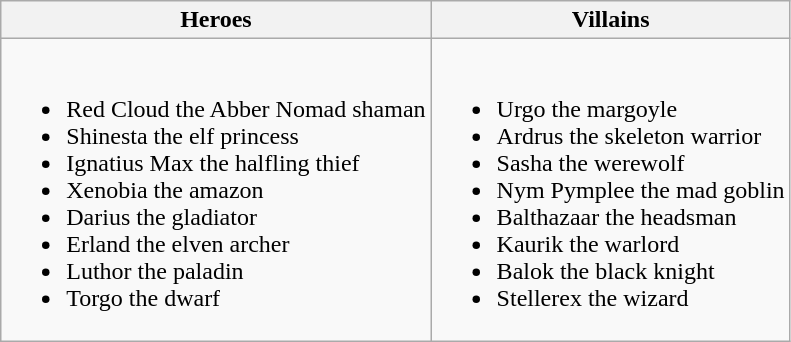<table class="wikitable">
<tr>
<th>Heroes</th>
<th>Villains</th>
</tr>
<tr>
<td><br><ul><li>Red Cloud the Abber Nomad shaman</li><li>Shinesta the elf princess</li><li>Ignatius Max the halfling thief</li><li>Xenobia the amazon</li><li>Darius the gladiator</li><li>Erland the elven archer</li><li>Luthor the paladin</li><li>Torgo the dwarf</li></ul></td>
<td><br><ul><li>Urgo the margoyle</li><li>Ardrus the skeleton warrior</li><li>Sasha the werewolf</li><li>Nym Pymplee the mad goblin</li><li>Balthazaar the headsman</li><li>Kaurik the warlord</li><li>Balok the black knight</li><li>Stellerex the wizard</li></ul></td>
</tr>
</table>
